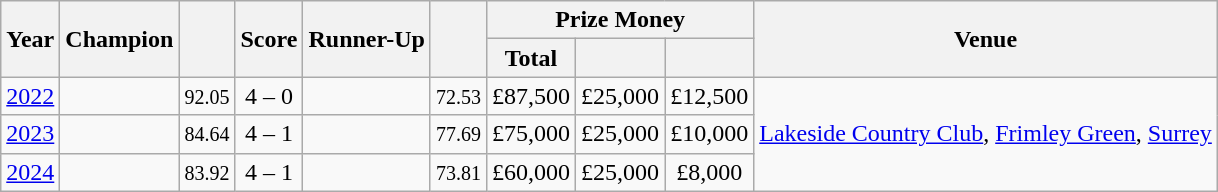<table class="wikitable sortable">
<tr>
<th rowspan=2>Year</th>
<th rowspan=2>Champion</th>
<th rowspan=2></th>
<th rowspan=2>Score</th>
<th rowspan=2>Runner-Up</th>
<th rowspan=2></th>
<th colspan=3>Prize Money</th>
<th rowspan=2>Venue</th>
</tr>
<tr>
<th>Total</th>
<th></th>
<th></th>
</tr>
<tr>
<td><a href='#'>2022</a></td>
<td></td>
<td align=center><small><span>92.05</span></small></td>
<td align=center>4 – 0</td>
<td></td>
<td align=center><small><span>72.53</span></small></td>
<td align=center>£87,500</td>
<td align=center>£25,000</td>
<td align=center>£12,500</td>
<td rowspan=3><a href='#'>Lakeside Country Club</a>, <a href='#'>Frimley Green</a>, <a href='#'>Surrey</a></td>
</tr>
<tr>
<td><a href='#'>2023</a></td>
<td></td>
<td align=center><small><span>84.64</span></small></td>
<td align=center>4 – 1</td>
<td></td>
<td align=center><small><span>77.69</span></small></td>
<td align=center>£75,000</td>
<td align=center>£25,000</td>
<td align=center>£10,000</td>
</tr>
<tr>
<td><a href='#'>2024</a></td>
<td></td>
<td align=center><small><span>83.92</span></small></td>
<td align=center>4 – 1</td>
<td></td>
<td align=center><small><span>73.81</span></small></td>
<td align=center>£60,000</td>
<td align=center>£25,000</td>
<td align=center>£8,000</td>
</tr>
</table>
